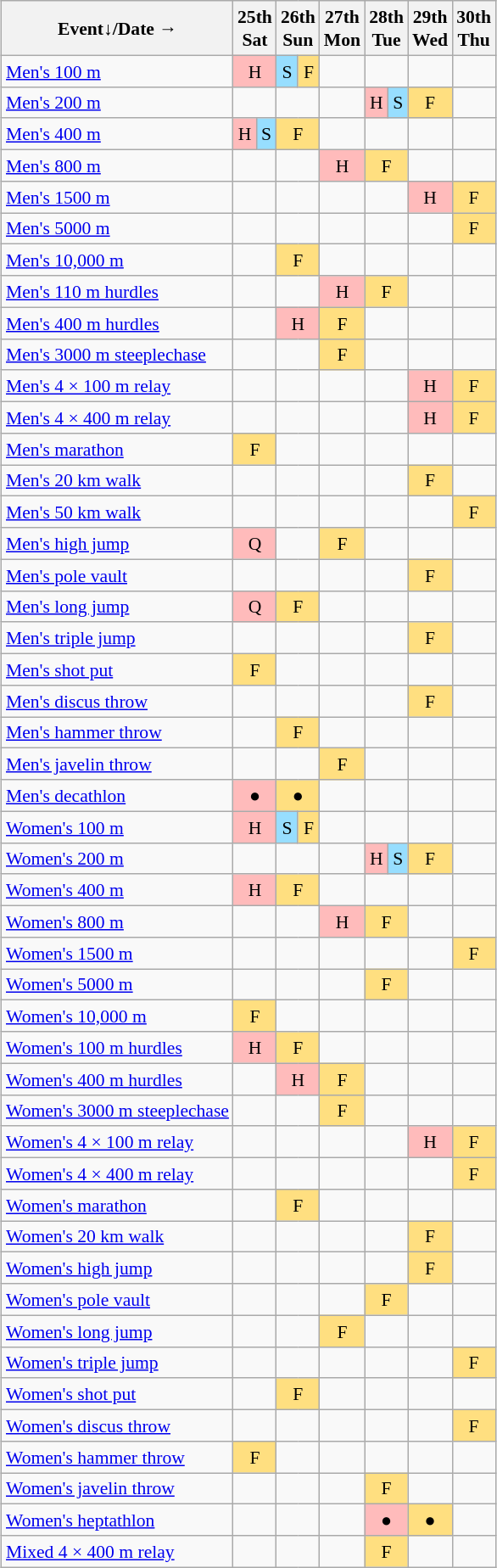<table class="wikitable" style="margin:0.5em auto; font-size:90%; line-height:1.25em; text-align:center;">
<tr>
<th>Event↓/Date →</th>
<th colspan=2>25th<br>Sat</th>
<th colspan=2>26th<br>Sun</th>
<th>27th<br>Mon</th>
<th colspan=2>28th<br>Tue</th>
<th>29th<br>Wed</th>
<th>30th<br>Thu</th>
</tr>
<tr>
<td align="left"><a href='#'>Men's 100 m</a></td>
<td colspan=2 bgcolor="#FFBBBB">H</td>
<td bgcolor="#97DEFF">S</td>
<td bgcolor="#FFDF80">F</td>
<td></td>
<td colspan=2></td>
<td></td>
<td></td>
</tr>
<tr>
<td align="left"><a href='#'>Men's 200 m</a></td>
<td colspan=2></td>
<td colspan=2></td>
<td></td>
<td bgcolor="#FFBBBB">H</td>
<td bgcolor="#97DEFF">S</td>
<td bgcolor="#FFDF80">F</td>
<td></td>
</tr>
<tr>
<td align="left"><a href='#'>Men's 400 m</a></td>
<td bgcolor="#FFBBBB">H</td>
<td bgcolor="#97DEFF">S</td>
<td colspan=2 bgcolor="#FFDF80">F</td>
<td></td>
<td colspan=2></td>
<td></td>
<td></td>
</tr>
<tr>
<td align="left"><a href='#'>Men's 800 m</a></td>
<td colspan=2></td>
<td colspan=2></td>
<td bgcolor="#FFBBBB">H</td>
<td colspan=2 bgcolor="#FFDF80">F</td>
<td></td>
<td></td>
</tr>
<tr>
<td align="left"><a href='#'>Men's 1500 m</a></td>
<td colspan=2></td>
<td colspan=2></td>
<td></td>
<td colspan=2></td>
<td bgcolor="#FFBBBB">H</td>
<td bgcolor="#FFDF80">F</td>
</tr>
<tr>
<td align="left"><a href='#'>Men's 5000 m</a></td>
<td colspan=2></td>
<td colspan=2></td>
<td></td>
<td colspan=2></td>
<td></td>
<td bgcolor="#FFDF80">F</td>
</tr>
<tr>
<td align="left"><a href='#'>Men's 10,000 m</a></td>
<td colspan=2></td>
<td colspan=2 bgcolor="#FFDF80">F</td>
<td></td>
<td colspan=2></td>
<td></td>
<td></td>
</tr>
<tr>
<td align="left"><a href='#'>Men's 110 m hurdles</a></td>
<td colspan=2></td>
<td colspan=2></td>
<td bgcolor="#FFBBBB">H</td>
<td colspan=2 bgcolor="#FFDF80">F</td>
<td></td>
<td></td>
</tr>
<tr>
<td align="left"><a href='#'>Men's 400 m hurdles</a></td>
<td colspan=2></td>
<td colspan=2 bgcolor="#FFBBBB">H</td>
<td bgcolor="#FFDF80">F</td>
<td colspan=2></td>
<td></td>
<td></td>
</tr>
<tr>
<td align="left"><a href='#'>Men's 3000 m steeplechase</a></td>
<td colspan=2></td>
<td colspan=2></td>
<td bgcolor="#FFDF80">F</td>
<td colspan=2></td>
<td></td>
<td></td>
</tr>
<tr>
<td align="left"><a href='#'>Men's 4 × 100 m relay</a></td>
<td colspan=2></td>
<td colspan=2></td>
<td></td>
<td colspan=2></td>
<td bgcolor="#FFBBBB">H</td>
<td bgcolor="#FFDF80">F</td>
</tr>
<tr>
<td align="left"><a href='#'>Men's 4 × 400 m relay</a></td>
<td colspan=2></td>
<td colspan=2></td>
<td></td>
<td colspan=2></td>
<td bgcolor="#FFBBBB">H</td>
<td bgcolor="#FFDF80">F</td>
</tr>
<tr>
<td align="left"><a href='#'>Men's marathon</a></td>
<td colspan=2 bgcolor="#FFDF80">F</td>
<td colspan=2></td>
<td></td>
<td colspan=2></td>
<td></td>
<td></td>
</tr>
<tr>
<td align="left"><a href='#'>Men's 20 km walk</a></td>
<td colspan=2></td>
<td colspan=2></td>
<td></td>
<td colspan=2></td>
<td bgcolor="#FFDF80">F</td>
<td></td>
</tr>
<tr>
<td align="left"><a href='#'>Men's 50 km walk</a></td>
<td colspan=2></td>
<td colspan=2></td>
<td></td>
<td colspan=2></td>
<td></td>
<td bgcolor="#FFDF80">F</td>
</tr>
<tr>
<td align="left"><a href='#'>Men's high jump</a></td>
<td colspan=2 bgcolor="#FFBBBB">Q</td>
<td colspan=2></td>
<td bgcolor="#FFDF80">F</td>
<td colspan=2></td>
<td></td>
<td></td>
</tr>
<tr>
<td align="left"><a href='#'>Men's pole vault</a></td>
<td colspan=2></td>
<td colspan=2></td>
<td></td>
<td colspan=2></td>
<td bgcolor="#FFDF80">F</td>
<td></td>
</tr>
<tr>
<td align="left"><a href='#'>Men's long jump</a></td>
<td colspan=2 bgcolor="#FFBBBB">Q</td>
<td colspan=2 bgcolor="#FFDF80">F</td>
<td></td>
<td colspan=2></td>
<td></td>
<td></td>
</tr>
<tr>
<td align="left"><a href='#'>Men's triple jump</a></td>
<td colspan=2></td>
<td colspan=2></td>
<td></td>
<td colspan=2></td>
<td bgcolor="#FFDF80">F</td>
<td></td>
</tr>
<tr>
<td align="left"><a href='#'>Men's shot put</a></td>
<td colspan=2 bgcolor="#FFDF80">F</td>
<td colspan=2></td>
<td></td>
<td colspan=2></td>
<td></td>
<td></td>
</tr>
<tr>
<td align="left"><a href='#'>Men's discus throw</a></td>
<td colspan=2></td>
<td colspan=2></td>
<td></td>
<td colspan=2></td>
<td bgcolor="#FFDF80">F</td>
<td></td>
</tr>
<tr>
<td align="left"><a href='#'>Men's hammer throw</a></td>
<td colspan=2></td>
<td colspan=2 bgcolor="#FFDF80">F</td>
<td></td>
<td colspan=2></td>
<td></td>
<td></td>
</tr>
<tr>
<td align="left"><a href='#'>Men's javelin throw</a></td>
<td colspan=2></td>
<td colspan=2></td>
<td bgcolor="#FFDF80">F</td>
<td colspan=2></td>
<td></td>
<td></td>
</tr>
<tr>
<td align="left"><a href='#'>Men's decathlon</a></td>
<td colspan=2 bgcolor="#FFBBBB">●</td>
<td colspan=2 bgcolor="#FFDF80">●</td>
<td></td>
<td colspan=2></td>
<td></td>
<td></td>
</tr>
<tr>
<td align="left"><a href='#'>Women's 100 m</a></td>
<td colspan=2 bgcolor="#FFBBBB">H</td>
<td bgcolor="#97DEFF">S</td>
<td bgcolor="#FFDF80">F</td>
<td></td>
<td colspan=2></td>
<td></td>
<td></td>
</tr>
<tr>
<td align="left"><a href='#'>Women's 200 m</a></td>
<td colspan=2></td>
<td colspan=2></td>
<td></td>
<td bgcolor="#FFBBBB">H</td>
<td bgcolor="#97DEFF">S</td>
<td bgcolor="#FFDF80">F</td>
<td></td>
</tr>
<tr>
<td align="left"><a href='#'>Women's 400 m</a></td>
<td colspan=2 bgcolor="#FFBBBB">H</td>
<td colspan=2 bgcolor="#FFDF80">F</td>
<td></td>
<td colspan=2></td>
<td></td>
<td></td>
</tr>
<tr>
<td align="left"><a href='#'>Women's 800 m</a></td>
<td colspan=2></td>
<td colspan=2></td>
<td bgcolor="#FFBBBB">H</td>
<td colspan=2 bgcolor="#FFDF80">F</td>
<td></td>
<td></td>
</tr>
<tr>
<td align="left"><a href='#'>Women's 1500 m</a></td>
<td colspan=2></td>
<td colspan=2></td>
<td></td>
<td colspan=2></td>
<td></td>
<td bgcolor="#FFDF80">F</td>
</tr>
<tr>
<td align="left"><a href='#'>Women's 5000 m</a></td>
<td colspan=2></td>
<td colspan=2></td>
<td></td>
<td colspan=2 bgcolor="#FFDF80">F</td>
<td></td>
<td></td>
</tr>
<tr>
<td align="left"><a href='#'>Women's 10,000 m</a></td>
<td colspan=2 bgcolor="#FFDF80">F</td>
<td colspan=2></td>
<td></td>
<td colspan=2></td>
<td></td>
<td></td>
</tr>
<tr>
<td align="left"><a href='#'>Women's 100 m hurdles</a></td>
<td colspan=2 bgcolor="#FFBBBB">H</td>
<td colspan=2 bgcolor="#FFDF80">F</td>
<td></td>
<td colspan=2></td>
<td></td>
<td></td>
</tr>
<tr>
<td align="left"><a href='#'>Women's 400 m hurdles</a></td>
<td colspan=2></td>
<td colspan=2 bgcolor="#FFBBBB">H</td>
<td bgcolor="#FFDF80">F</td>
<td colspan=2></td>
<td></td>
<td></td>
</tr>
<tr>
<td align="left"><a href='#'>Women's 3000 m steeplechase</a></td>
<td colspan=2></td>
<td colspan=2></td>
<td bgcolor="#FFDF80">F</td>
<td colspan=2></td>
<td></td>
<td></td>
</tr>
<tr>
<td align="left"><a href='#'>Women's 4 × 100 m relay</a></td>
<td colspan=2></td>
<td colspan=2></td>
<td></td>
<td colspan=2></td>
<td bgcolor="#FFBBBB">H</td>
<td bgcolor="#FFDF80">F</td>
</tr>
<tr>
<td align="left"><a href='#'>Women's 4 × 400 m relay</a></td>
<td colspan=2></td>
<td colspan=2></td>
<td></td>
<td colspan=2></td>
<td></td>
<td bgcolor="#FFDF80">F</td>
</tr>
<tr>
<td align="left"><a href='#'>Women's marathon</a></td>
<td colspan=2></td>
<td colspan=2 bgcolor="#FFDF80">F</td>
<td></td>
<td colspan=2></td>
<td></td>
<td></td>
</tr>
<tr>
<td align="left"><a href='#'>Women's 20 km walk</a></td>
<td colspan=2></td>
<td colspan=2></td>
<td></td>
<td colspan=2></td>
<td bgcolor="#FFDF80">F</td>
<td></td>
</tr>
<tr>
<td align="left"><a href='#'>Women's high jump</a></td>
<td colspan=2></td>
<td colspan=2></td>
<td></td>
<td colspan=2></td>
<td bgcolor="#FFDF80">F</td>
<td></td>
</tr>
<tr>
<td align="left"><a href='#'>Women's pole vault</a></td>
<td colspan=2></td>
<td colspan=2></td>
<td></td>
<td colspan=2 bgcolor="#FFDF80">F</td>
<td></td>
<td></td>
</tr>
<tr>
<td align="left"><a href='#'>Women's long jump</a></td>
<td colspan=2></td>
<td colspan=2></td>
<td bgcolor="#FFDF80">F</td>
<td colspan=2></td>
<td></td>
<td></td>
</tr>
<tr>
<td align="left"><a href='#'>Women's triple jump</a></td>
<td colspan=2></td>
<td colspan=2></td>
<td></td>
<td colspan=2></td>
<td></td>
<td bgcolor="#FFDF80">F</td>
</tr>
<tr>
<td align="left"><a href='#'>Women's shot put</a></td>
<td colspan=2></td>
<td colspan=2 bgcolor="#FFDF80">F</td>
<td></td>
<td colspan=2></td>
<td></td>
<td></td>
</tr>
<tr>
<td align="left"><a href='#'>Women's discus throw</a></td>
<td colspan=2></td>
<td colspan=2></td>
<td></td>
<td colspan=2></td>
<td></td>
<td bgcolor="#FFDF80">F</td>
</tr>
<tr>
<td align="left"><a href='#'>Women's hammer throw</a></td>
<td colspan=2 bgcolor="#FFDF80">F</td>
<td colspan=2></td>
<td></td>
<td colspan=2></td>
<td></td>
<td></td>
</tr>
<tr>
<td align="left"><a href='#'>Women's javelin throw</a></td>
<td colspan=2></td>
<td colspan=2></td>
<td></td>
<td colspan=2 bgcolor="#FFDF80">F</td>
<td></td>
<td></td>
</tr>
<tr>
<td align="left"><a href='#'>Women's heptathlon</a></td>
<td colspan=2></td>
<td colspan=2></td>
<td></td>
<td colspan=2 bgcolor="#FFBBBB">●</td>
<td bgcolor="#FFDF80">●</td>
<td></td>
</tr>
<tr>
<td align="left"><a href='#'>Mixed 4 × 400 m relay</a></td>
<td colspan=2></td>
<td colspan=2></td>
<td></td>
<td colspan=2 bgcolor="#FFDF80">F</td>
<td></td>
<td></td>
</tr>
</table>
